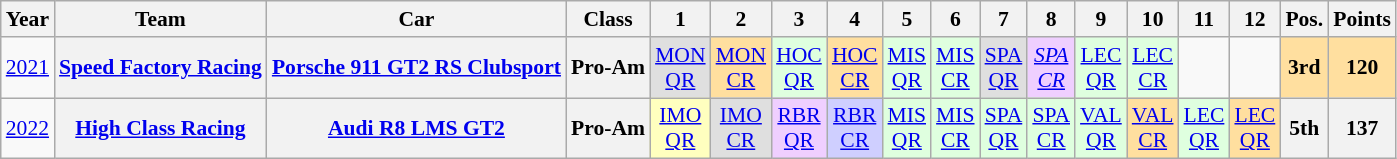<table class="wikitable" border="1" style="text-align:center; font-size:90%;">
<tr>
<th>Year</th>
<th>Team</th>
<th>Car</th>
<th>Class</th>
<th>1</th>
<th>2</th>
<th>3</th>
<th>4</th>
<th>5</th>
<th>6</th>
<th>7</th>
<th>8</th>
<th>9</th>
<th>10</th>
<th>11</th>
<th>12</th>
<th>Pos.</th>
<th>Points</th>
</tr>
<tr>
<td><a href='#'>2021</a></td>
<th><a href='#'>Speed Factory Racing</a></th>
<th><a href='#'>Porsche 911 GT2 RS Clubsport</a></th>
<th>Pro-Am</th>
<td style="background:#dfdfdf;"><a href='#'>MON<br>QR</a><br></td>
<td style="background:#ffdf9f;"><a href='#'>MON<br>CR</a><br></td>
<td style="background:#dfffdf;"><a href='#'>HOC<br>QR</a><br></td>
<td style="background:#ffdf9f;"><a href='#'>HOC<br>CR</a><br></td>
<td style="background:#dfffdf;"><a href='#'>MIS<br>QR</a><br></td>
<td style="background:#dfffdf;"><a href='#'>MIS<br>CR</a><br></td>
<td style="background:#dfdfdf;"><a href='#'>SPA<br>QR</a><br></td>
<td style="background:#efcfff;"><em><a href='#'>SPA<br>CR</a></em><br></td>
<td style="background:#dfffdf;"><a href='#'>LEC<br>QR</a><br></td>
<td style="background:#dfffdf;"><a href='#'>LEC<br>CR</a><br></td>
<td></td>
<td></td>
<th style="background:#FFDF9F;">3rd</th>
<th style="background:#FFDF9F;">120</th>
</tr>
<tr>
<td><a href='#'>2022</a></td>
<th><a href='#'>High Class Racing</a></th>
<th><a href='#'>Audi R8 LMS GT2</a></th>
<th>Pro-Am</th>
<td style="background:#ffffbf;"><a href='#'>IMO<br>QR</a><br></td>
<td style="background:#dfdfdf;"><a href='#'>IMO<br>CR</a><br></td>
<td style="background:#efcfff;"><a href='#'>RBR<br>QR</a><br></td>
<td style="background:#cfcfff;"><a href='#'>RBR<br>CR</a><br></td>
<td style="background:#dfffdf;"><a href='#'>MIS<br>QR</a><br></td>
<td style="background:#dfffdf;"><a href='#'>MIS<br>CR</a><br></td>
<td style="background:#dfffdf;"><a href='#'>SPA<br>QR</a><br></td>
<td style="background:#dfffdf;"><a href='#'>SPA<br>CR</a><br></td>
<td style="background:#dfffdf;"><a href='#'>VAL<br>QR</a><br></td>
<td style="background:#ffdf9f;"><a href='#'>VAL<br>CR</a><br></td>
<td style="background:#dfffdf;"><a href='#'>LEC<br>QR</a><br></td>
<td style="background:#ffdf9f;"><a href='#'>LEC<br>QR</a><br></td>
<th>5th</th>
<th>137</th>
</tr>
</table>
